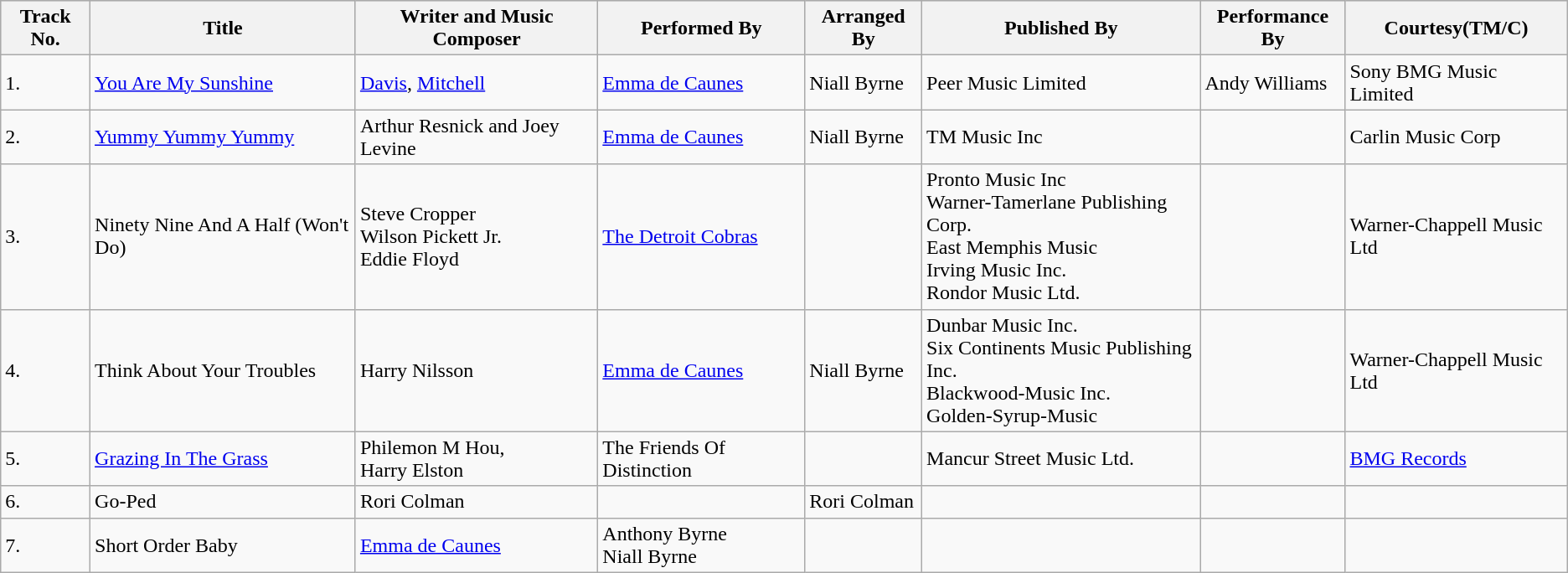<table class="wikitable">
<tr style="background:#ccc; text-align:center;">
<th>Track No.</th>
<th>Title</th>
<th>Writer and Music Composer</th>
<th>Performed By</th>
<th>Arranged By</th>
<th>Published By</th>
<th>Performance By</th>
<th>Courtesy(TM/C)</th>
</tr>
<tr>
<td>1.</td>
<td><a href='#'>You Are My Sunshine</a></td>
<td><a href='#'>Davis</a>, <a href='#'>Mitchell</a></td>
<td><a href='#'>Emma de Caunes</a></td>
<td>Niall Byrne</td>
<td>Peer Music Limited</td>
<td>Andy Williams</td>
<td>Sony BMG Music Limited</td>
</tr>
<tr>
<td>2.</td>
<td><a href='#'>Yummy Yummy Yummy</a></td>
<td>Arthur Resnick and Joey Levine</td>
<td><a href='#'>Emma de Caunes</a></td>
<td>Niall Byrne</td>
<td>TM Music Inc</td>
<td></td>
<td>Carlin Music Corp</td>
</tr>
<tr>
<td>3.</td>
<td>Ninety Nine And A Half (Won't Do)</td>
<td>Steve Cropper<br>Wilson Pickett Jr.<br>Eddie Floyd</td>
<td><a href='#'>The Detroit Cobras</a></td>
<td></td>
<td>Pronto Music Inc<br>Warner-Tamerlane Publishing Corp.<br>East Memphis Music<br>Irving Music Inc.<br>Rondor Music Ltd.</td>
<td></td>
<td>Warner-Chappell Music Ltd</td>
</tr>
<tr>
<td>4.</td>
<td>Think About Your Troubles</td>
<td>Harry Nilsson</td>
<td><a href='#'>Emma de Caunes</a></td>
<td>Niall Byrne</td>
<td>Dunbar Music Inc.<br>Six Continents Music Publishing Inc.<br>Blackwood-Music Inc.<br>Golden-Syrup-Music</td>
<td></td>
<td>Warner-Chappell Music Ltd</td>
</tr>
<tr>
<td>5.</td>
<td><a href='#'>Grazing In The Grass</a></td>
<td>Philemon M Hou,<br>Harry Elston</td>
<td>The Friends Of Distinction</td>
<td></td>
<td>Mancur Street Music Ltd.</td>
<td></td>
<td><a href='#'>BMG Records</a></td>
</tr>
<tr>
<td>6.</td>
<td>Go-Ped</td>
<td>Rori Colman</td>
<td></td>
<td>Rori Colman</td>
<td></td>
<td></td>
<td></td>
</tr>
<tr>
<td>7.</td>
<td>Short Order Baby</td>
<td><a href='#'>Emma de Caunes</a></td>
<td>Anthony Byrne<br>Niall Byrne</td>
<td></td>
<td></td>
<td></td>
<td></td>
</tr>
</table>
